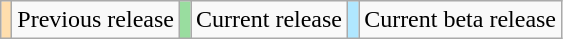<table class="wikitable">
<tr>
<td style="background:#FFDEAD;"></td>
<td>Previous release</td>
<td style="background:#99DD9F;"></td>
<td>Current release</td>
<td style="background:#B0E7FF;"></td>
<td>Current beta release</td>
</tr>
</table>
